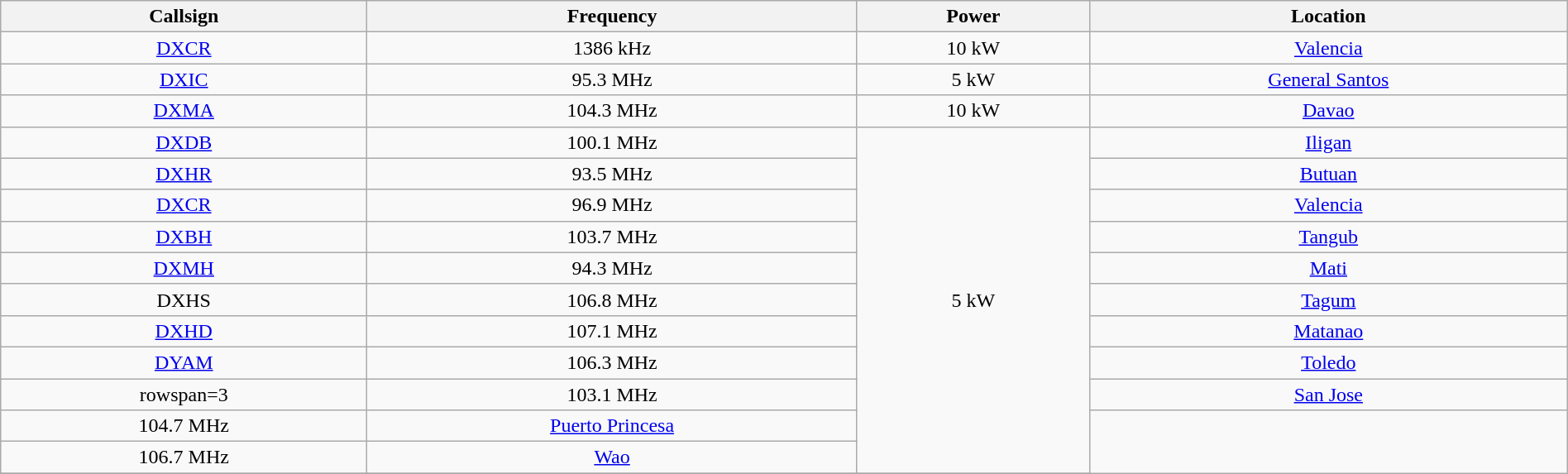<table class="wikitable sortable" style="width:100%; text-align:center;">
<tr>
<th>Callsign</th>
<th>Frequency</th>
<th>Power</th>
<th class="unsortable">Location</th>
</tr>
<tr>
<td><a href='#'>DXCR</a></td>
<td>1386 kHz</td>
<td>10 kW</td>
<td><a href='#'>Valencia</a></td>
</tr>
<tr>
<td><a href='#'>DXIC</a></td>
<td>95.3 MHz</td>
<td>5 kW</td>
<td><a href='#'>General Santos</a></td>
</tr>
<tr>
<td><a href='#'>DXMA</a></td>
<td>104.3 MHz</td>
<td>10 kW</td>
<td><a href='#'>Davao</a></td>
</tr>
<tr>
<td><a href='#'>DXDB</a></td>
<td>100.1 MHz</td>
<td rowspan="11">5 kW</td>
<td><a href='#'>Iligan</a></td>
</tr>
<tr>
<td><a href='#'>DXHR</a></td>
<td>93.5 MHz</td>
<td><a href='#'>Butuan</a></td>
</tr>
<tr>
<td><a href='#'>DXCR</a></td>
<td>96.9 MHz</td>
<td><a href='#'>Valencia</a></td>
</tr>
<tr>
<td><a href='#'>DXBH</a></td>
<td>103.7 MHz</td>
<td><a href='#'>Tangub</a></td>
</tr>
<tr>
<td><a href='#'>DXMH</a></td>
<td>94.3 MHz</td>
<td><a href='#'>Mati</a></td>
</tr>
<tr>
<td>DXHS</td>
<td>106.8 MHz</td>
<td><a href='#'>Tagum</a></td>
</tr>
<tr>
<td><a href='#'>DXHD</a></td>
<td>107.1 MHz</td>
<td><a href='#'>Matanao</a></td>
</tr>
<tr>
<td><a href='#'>DYAM</a></td>
<td>106.3 MHz</td>
<td><a href='#'>Toledo</a></td>
</tr>
<tr>
<td>rowspan=3 </td>
<td>103.1 MHz</td>
<td><a href='#'>San Jose</a></td>
</tr>
<tr>
<td>104.7 MHz</td>
<td><a href='#'>Puerto Princesa</a></td>
</tr>
<tr>
<td>106.7 MHz</td>
<td><a href='#'>Wao</a></td>
</tr>
<tr>
</tr>
</table>
